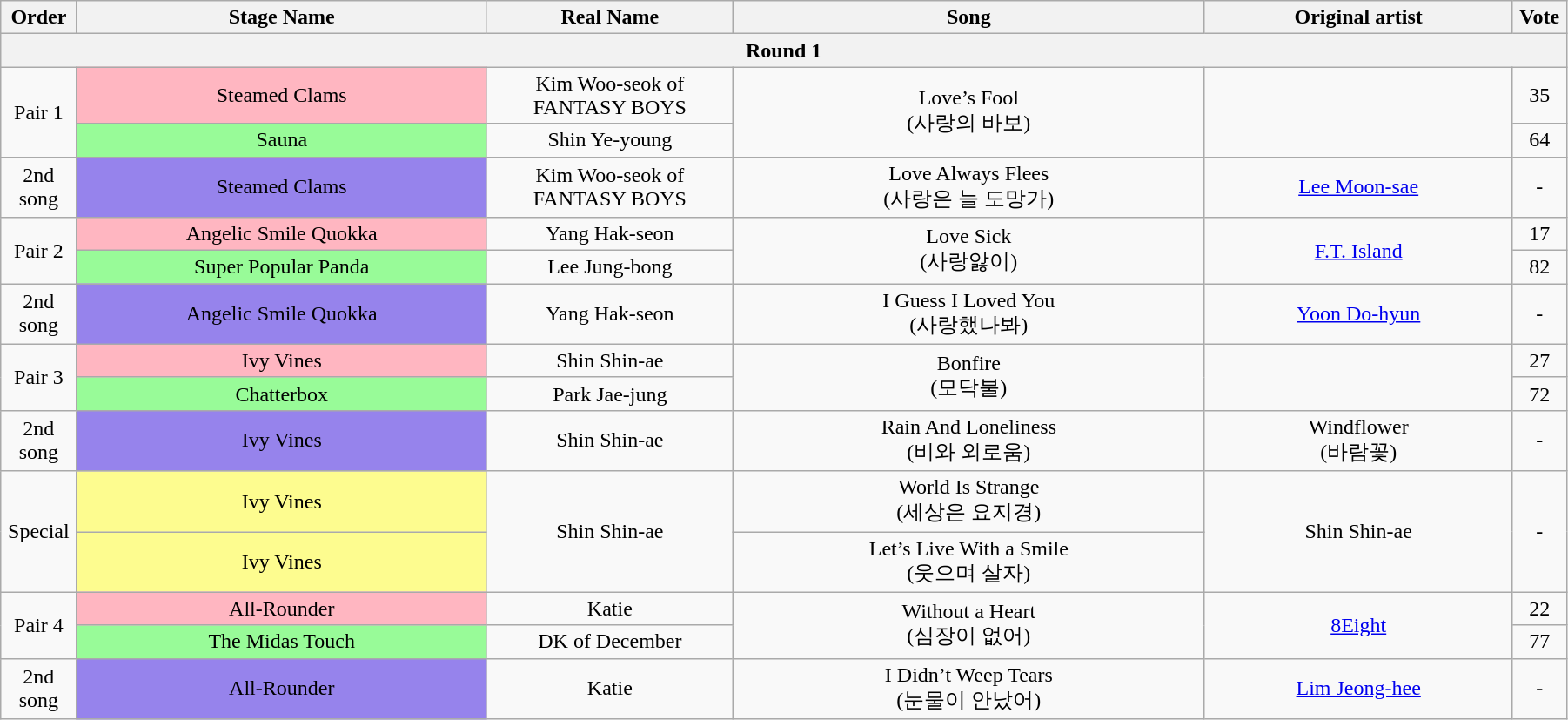<table class="wikitable" style="text-align:center; width:95%;">
<tr>
<th style="width:1%;">Order</th>
<th style="width:20%;">Stage Name</th>
<th style="width:12%;">Real Name</th>
<th style="width:23%;">Song</th>
<th style="width:15%;">Original artist</th>
<th style="width:1%;">Vote</th>
</tr>
<tr>
<th colspan=6>Round 1</th>
</tr>
<tr>
<td rowspan=2>Pair 1</td>
<td bgcolor="lightpink">Steamed Clams</td>
<td>Kim Woo-seok of FANTASY BOYS</td>
<td rowspan=2>Love’s Fool<br>(사랑의 바보)</td>
<td rowspan=2></td>
<td>35</td>
</tr>
<tr>
<td bgcolor="palegreen">Sauna</td>
<td>Shin Ye-young</td>
<td>64</td>
</tr>
<tr>
<td>2nd song</td>
<td bgcolor="#9683EC">Steamed Clams</td>
<td>Kim Woo-seok of FANTASY BOYS</td>
<td>Love Always Flees<br>(사랑은 늘 도망가)</td>
<td><a href='#'>Lee Moon-sae</a></td>
<td>-</td>
</tr>
<tr>
<td rowspan=2>Pair 2</td>
<td bgcolor="lightpink">Angelic Smile Quokka</td>
<td>Yang Hak-seon</td>
<td rowspan=2>Love Sick<br>(사랑앓이)</td>
<td rowspan=2><a href='#'>F.T. Island</a></td>
<td>17</td>
</tr>
<tr>
<td bgcolor="palegreen">Super Popular Panda</td>
<td>Lee Jung-bong</td>
<td>82</td>
</tr>
<tr>
<td>2nd song</td>
<td bgcolor="#9683EC">Angelic Smile Quokka</td>
<td>Yang Hak-seon</td>
<td>I Guess I Loved You<br>(사랑했나봐)</td>
<td><a href='#'>Yoon Do-hyun</a></td>
<td>-</td>
</tr>
<tr>
<td rowspan=2>Pair 3</td>
<td bgcolor="lightpink">Ivy Vines</td>
<td>Shin Shin-ae</td>
<td rowspan=2>Bonfire<br>(모닥불)</td>
<td rowspan=2></td>
<td>27</td>
</tr>
<tr>
<td bgcolor="palegreen">Chatterbox</td>
<td>Park Jae-jung</td>
<td>72</td>
</tr>
<tr>
<td>2nd song</td>
<td bgcolor="#9683EC">Ivy Vines</td>
<td>Shin Shin-ae</td>
<td>Rain And Loneliness<br>(비와 외로움)</td>
<td>Windflower<br>(바람꽃)</td>
<td>-</td>
</tr>
<tr>
<td rowspan=2>Special</td>
<td bgcolor="#FDFC8F">Ivy Vines</td>
<td rowspan=2>Shin Shin-ae</td>
<td>World Is Strange<br>(세상은 요지경)</td>
<td rowspan=2>Shin Shin-ae</td>
<td rowspan=2>-</td>
</tr>
<tr>
<td bgcolor="#FDFC8F">Ivy Vines</td>
<td>Let’s Live With a Smile<br>(웃으며 살자)</td>
</tr>
<tr>
<td rowspan=2>Pair 4</td>
<td bgcolor="lightpink">All-Rounder</td>
<td>Katie</td>
<td rowspan=2>Without a Heart<br>(심장이 없어)</td>
<td rowspan=2><a href='#'>8Eight</a></td>
<td>22</td>
</tr>
<tr>
<td bgcolor="palegreen">The Midas Touch</td>
<td>DK of December</td>
<td>77</td>
</tr>
<tr>
<td>2nd song</td>
<td bgcolor="#9683EC">All-Rounder</td>
<td>Katie</td>
<td>I Didn’t Weep Tears<br>(눈물이 안났어)</td>
<td><a href='#'>Lim Jeong-hee</a></td>
<td>-</td>
</tr>
</table>
